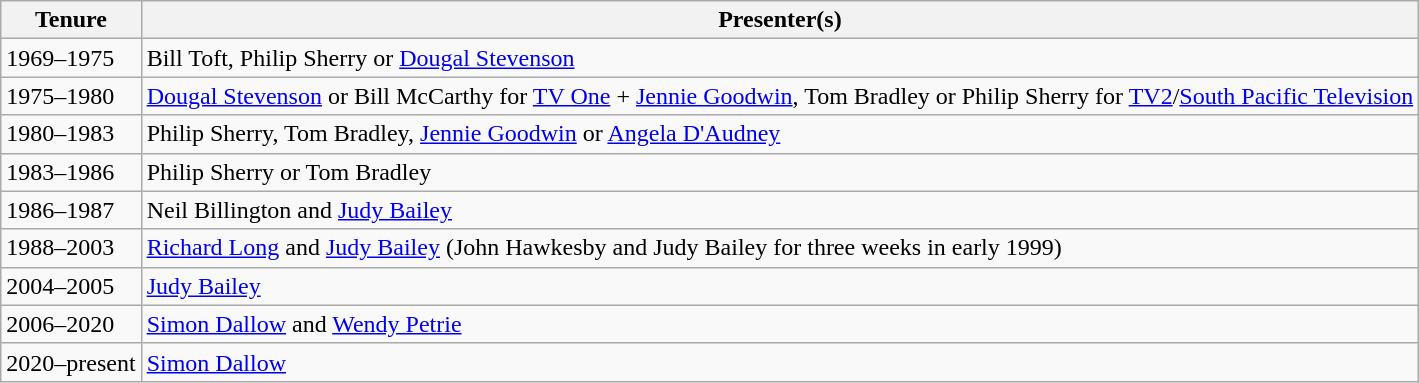<table class=wikitable>
<tr>
<th>Tenure</th>
<th>Presenter(s)</th>
</tr>
<tr>
<td>1969–1975</td>
<td>Bill Toft, Philip Sherry or <a href='#'>Dougal Stevenson</a></td>
</tr>
<tr>
<td>1975–1980</td>
<td><a href='#'>Dougal Stevenson</a> or Bill McCarthy for <a href='#'>TV One</a> + <a href='#'>Jennie Goodwin</a>, Tom Bradley or Philip Sherry for <a href='#'>TV2</a>/<a href='#'>South Pacific Television</a></td>
</tr>
<tr>
<td>1980–1983</td>
<td>Philip Sherry, Tom Bradley, <a href='#'>Jennie Goodwin</a> or <a href='#'>Angela D'Audney</a></td>
</tr>
<tr>
<td>1983–1986</td>
<td>Philip Sherry or Tom Bradley</td>
</tr>
<tr>
<td>1986–1987</td>
<td>Neil Billington and <a href='#'>Judy Bailey</a></td>
</tr>
<tr>
<td>1988–2003</td>
<td><a href='#'>Richard Long</a> and <a href='#'>Judy Bailey</a> (John Hawkesby and Judy Bailey for three weeks in early 1999)</td>
</tr>
<tr>
<td>2004–2005</td>
<td><a href='#'>Judy Bailey</a></td>
</tr>
<tr>
<td>2006–2020</td>
<td><a href='#'>Simon Dallow</a> and <a href='#'>Wendy Petrie</a></td>
</tr>
<tr>
<td>2020–present</td>
<td><a href='#'>Simon Dallow</a></td>
</tr>
</table>
